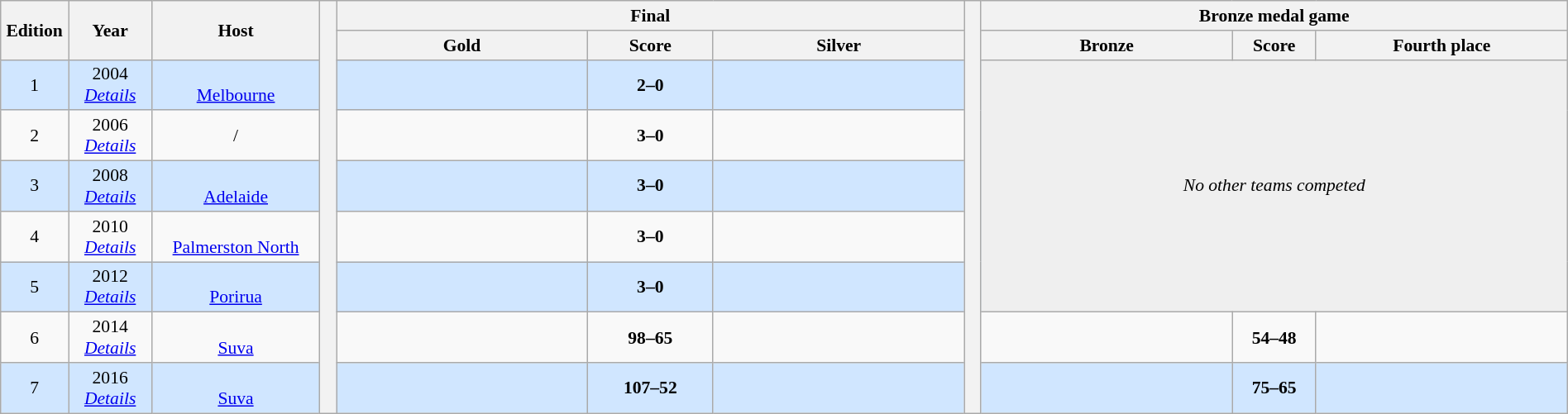<table class=wikitable style="text-align:center; font-size:90%; width:100%">
<tr>
<th rowspan=2 width=2.5%>Edition</th>
<th rowspan=2 width=5%>Year</th>
<th rowspan=2 width=10%>Host</th>
<th width=1% rowspan=9></th>
<th colspan=3>Final</th>
<th width=1% rowspan=9></th>
<th colspan=3>Bronze medal game</th>
</tr>
<tr>
<th width=15%>Gold</th>
<th width=7.5%>Score</th>
<th width=15%>Silver</th>
<th width=15%>Bronze</th>
<th width=5%>Score</th>
<th width=15%>Fourth place</th>
</tr>
<tr style="background:#D0E6FF;">
<td>1</td>
<td>2004<br><em><a href='#'>Details</a></em></td>
<td> <br> <a href='#'>Melbourne</a></td>
<td><strong></strong></td>
<td><strong>2–0</strong></td>
<td></td>
<td bgcolor=#efefef rowspan=5 colspan=3><em>No other teams competed</em></td>
</tr>
<tr>
<td>2</td>
<td>2006<br><em><a href='#'>Details</a></em></td>
<td> / </td>
<td><strong></strong></td>
<td><strong>3–0</strong></td>
<td></td>
</tr>
<tr style="background:#D0E6FF;">
<td>3</td>
<td>2008<br><em><a href='#'>Details</a></em></td>
<td> <br> <a href='#'>Adelaide</a></td>
<td><strong></strong></td>
<td><strong>3–0</strong></td>
<td></td>
</tr>
<tr>
<td>4</td>
<td>2010<br><em><a href='#'>Details</a></em></td>
<td> <br> <a href='#'>Palmerston North</a></td>
<td><strong></strong></td>
<td><strong>3–0</strong></td>
<td></td>
</tr>
<tr style="background:#D0E6FF;">
<td>5</td>
<td>2012<br><em><a href='#'>Details</a></em></td>
<td> <br> <a href='#'>Porirua</a></td>
<td><strong></strong></td>
<td><strong>3–0</strong></td>
<td></td>
</tr>
<tr>
<td>6</td>
<td>2014<br><em><a href='#'>Details</a></em></td>
<td> <br> <a href='#'>Suva</a></td>
<td><strong></strong></td>
<td><strong>98–65</strong></td>
<td></td>
<td></td>
<td><strong>54–48</strong></td>
<td></td>
</tr>
<tr style="background:#D0E6FF;">
<td>7</td>
<td>2016<br><em><a href='#'>Details</a></em></td>
<td> <br> <a href='#'>Suva</a></td>
<td><strong></strong></td>
<td><strong>107–52</strong></td>
<td></td>
<td></td>
<td><strong>75–65</strong></td>
<td></td>
</tr>
</table>
